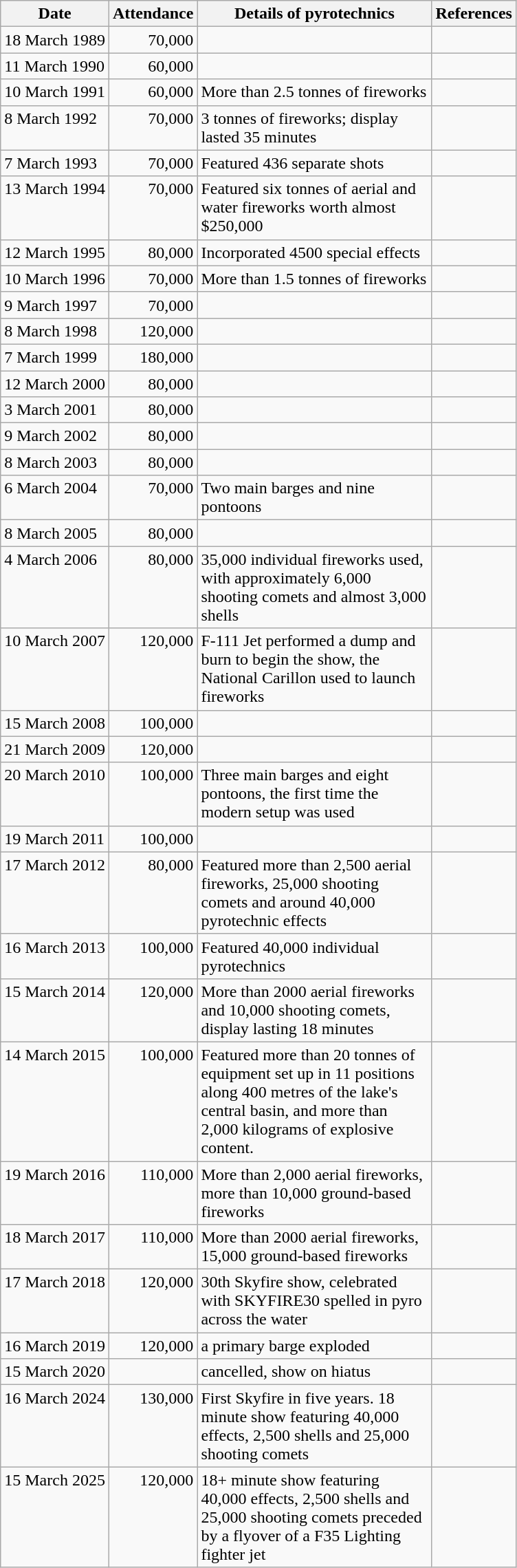<table class="wikitable sortable plainrowheaders">
<tr valign="top">
<th scope="col">Date</th>
<th scope="col" class="unsortable">Attendance</th>
<th scope="col" class="unsortable" style="width:220px">Details of pyrotechnics</th>
<th scope="col" class="unsortable">References</th>
</tr>
<tr valign="top">
<td align="left">18 March 1989</td>
<td align="right">70,000</td>
<td align="left"></td>
<td></td>
</tr>
<tr valign="top">
<td align="left">11 March 1990</td>
<td align="right">60,000</td>
<td align="left"></td>
<td></td>
</tr>
<tr valign="top">
<td align="left">10 March 1991</td>
<td align="right">60,000</td>
<td align="left">More than 2.5 tonnes of fireworks</td>
<td></td>
</tr>
<tr valign="top">
<td align="left">8 March 1992</td>
<td align="right">70,000</td>
<td align="left">3 tonnes of fireworks; display lasted 35 minutes</td>
<td></td>
</tr>
<tr valign="top">
<td align="left">7 March 1993</td>
<td align="right">70,000</td>
<td align="left">Featured 436 separate shots</td>
<td></td>
</tr>
<tr valign="top">
<td align="left">13 March 1994</td>
<td align="right">70,000</td>
<td align="left">Featured six tonnes of aerial and water fireworks worth almost $250,000</td>
<td></td>
</tr>
<tr valign="top">
<td align="left">12 March 1995</td>
<td align="right">80,000</td>
<td align="left">Incorporated 4500 special effects</td>
<td></td>
</tr>
<tr valign="top">
<td align="left">10 March 1996</td>
<td align="right">70,000</td>
<td align="left">More than 1.5 tonnes of fireworks</td>
<td></td>
</tr>
<tr valign="top">
<td align="left">9 March 1997</td>
<td align="right">70,000</td>
<td align="left"></td>
<td></td>
</tr>
<tr valign="top">
<td align="left">8 March 1998</td>
<td align="right">120,000</td>
<td align="left"></td>
<td></td>
</tr>
<tr valign="top">
<td align="left">7 March 1999</td>
<td align="right">180,000</td>
<td align="left"></td>
<td></td>
</tr>
<tr valign="top">
<td align="left">12 March 2000</td>
<td align="right">80,000</td>
<td align="left"></td>
<td></td>
</tr>
<tr valign="top">
<td align="left">3 March 2001</td>
<td align="right">80,000</td>
<td align="left"></td>
<td></td>
</tr>
<tr valign="top">
<td align="left">9 March 2002</td>
<td align="right">80,000</td>
<td align="left"></td>
<td></td>
</tr>
<tr valign="top">
<td align="left">8 March 2003</td>
<td align="right">80,000</td>
<td align="left"></td>
<td></td>
</tr>
<tr valign="top">
<td align="left">6 March 2004</td>
<td align="right">70,000</td>
<td align="left">Two main barges and nine pontoons</td>
<td></td>
</tr>
<tr valign="top">
<td align="left">8 March 2005</td>
<td align="right">80,000</td>
<td align="left"></td>
<td></td>
</tr>
<tr valign="top">
<td align="left">4 March 2006</td>
<td align="right">80,000</td>
<td align="left">35,000 individual fireworks used, with approximately 6,000 shooting comets and almost 3,000 shells</td>
<td></td>
</tr>
<tr valign="top">
<td align="left">10 March 2007</td>
<td align="right">120,000</td>
<td align="left">F-111 Jet performed a dump and burn to begin the show, the National Carillon used to launch fireworks</td>
<td></td>
</tr>
<tr valign="top">
<td align="left">15 March 2008</td>
<td align="right">100,000</td>
<td align="left"></td>
<td></td>
</tr>
<tr valign="top">
<td align="left">21 March 2009</td>
<td align="right">120,000</td>
<td align="left"></td>
<td></td>
</tr>
<tr valign="top">
<td align="left">20 March 2010</td>
<td align="right">100,000</td>
<td align="left">Three main barges and eight pontoons, the first time the modern setup was used</td>
<td></td>
</tr>
<tr valign="top">
<td align="left">19 March 2011</td>
<td align="right">100,000</td>
<td align="left"></td>
<td></td>
</tr>
<tr valign="top">
<td align="left">17 March 2012</td>
<td align="right">80,000</td>
<td align="left">Featured more than 2,500 aerial fireworks, 25,000 shooting comets and around 40,000 pyrotechnic effects</td>
<td></td>
</tr>
<tr valign="top">
<td align="left">16 March 2013</td>
<td align="right">100,000</td>
<td align="left">Featured 40,000 individual pyrotechnics</td>
<td></td>
</tr>
<tr valign="top">
<td align="left">15 March 2014</td>
<td align="right">120,000</td>
<td align="left">More than 2000 aerial fireworks and 10,000 shooting comets, display lasting 18 minutes</td>
<td></td>
</tr>
<tr valign="top">
<td align="left">14 March 2015</td>
<td align="right">100,000</td>
<td align="left">Featured more than 20 tonnes of equipment set up in 11 positions along 400 metres of the lake's central basin, and more than 2,000 kilograms of explosive content.</td>
<td></td>
</tr>
<tr valign="top">
<td align="left">19 March 2016</td>
<td align="right">110,000</td>
<td align="left">More than 2,000 aerial fireworks, more than 10,000 ground-based fireworks</td>
<td></td>
</tr>
<tr valign="top">
<td align="left">18 March 2017</td>
<td align="right">110,000</td>
<td align="left">More than 2000 aerial fireworks, 15,000 ground-based fireworks</td>
<td></td>
</tr>
<tr valign="top">
<td align="left">17 March 2018</td>
<td align="right">120,000</td>
<td align="left">30th Skyfire show, celebrated with SKYFIRE30 spelled in pyro across the water</td>
<td></td>
</tr>
<tr valign="top">
<td align="left">16 March 2019</td>
<td align="right">120,000</td>
<td align="left">a primary barge exploded</td>
<td></td>
</tr>
<tr valign="top">
<td align="left">15 March 2020</td>
<td align="right"></td>
<td align="left">cancelled, show on hiatus</td>
<td></td>
</tr>
<tr valign="top">
<td align="left">16 March 2024</td>
<td align="right">130,000</td>
<td align="left">First Skyfire in five years. 18 minute show featuring 40,000 effects, 2,500 shells and 25,000 shooting comets</td>
<td></td>
</tr>
<tr valign="top">
<td align="left">15 March 2025</td>
<td align="right">120,000</td>
<td align="left">18+ minute show featuring 40,000 effects, 2,500 shells and 25,000 shooting comets preceded by a flyover of a F35 Lighting fighter jet</td>
<td></td>
</tr>
</table>
